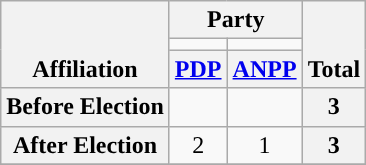<table class=wikitable style="text-align:center">
<tr style="vertical-align:bottom;">
<th rowspan=3>Affiliation</th>
<th colspan=2>Party</th>
<th rowspan=3>Total</th>
</tr>
<tr>
<td style="background-color:"></td>
<td style="background-color:"></td>
</tr>
<tr>
<th><a href='#'>PDP</a></th>
<th><a href='#'>ANPP</a></th>
</tr>
<tr>
<th>Before Election</th>
<td></td>
<td></td>
<th>3</th>
</tr>
<tr>
<th>After Election</th>
<td>2</td>
<td>1</td>
<th>3</th>
</tr>
<tr>
</tr>
</table>
